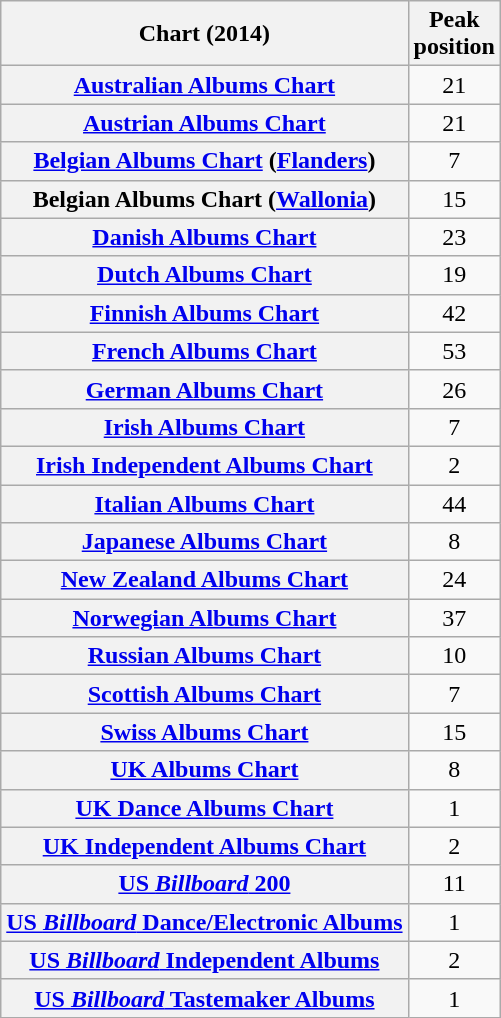<table class="wikitable sortable plainrowheaders" style="text-align:center">
<tr>
<th scope="col">Chart (2014)</th>
<th scope="col">Peak<br>position</th>
</tr>
<tr>
<th scope="row"><a href='#'>Australian Albums Chart</a></th>
<td>21</td>
</tr>
<tr>
<th scope="row"><a href='#'>Austrian Albums Chart</a></th>
<td>21</td>
</tr>
<tr>
<th scope="row"><a href='#'>Belgian Albums Chart</a> (<a href='#'>Flanders</a>)</th>
<td>7</td>
</tr>
<tr>
<th scope="row">Belgian Albums Chart (<a href='#'>Wallonia</a>)</th>
<td>15</td>
</tr>
<tr>
<th scope="row"><a href='#'>Danish Albums Chart</a></th>
<td>23</td>
</tr>
<tr>
<th scope="row"><a href='#'>Dutch Albums Chart</a></th>
<td>19</td>
</tr>
<tr>
<th scope="row"><a href='#'>Finnish Albums Chart</a></th>
<td>42</td>
</tr>
<tr>
<th scope="row"><a href='#'>French Albums Chart</a></th>
<td>53</td>
</tr>
<tr>
<th scope="row"><a href='#'>German Albums Chart</a></th>
<td>26</td>
</tr>
<tr>
<th scope="row"><a href='#'>Irish Albums Chart</a></th>
<td>7</td>
</tr>
<tr>
<th scope="row"><a href='#'>Irish Independent Albums Chart</a></th>
<td>2</td>
</tr>
<tr>
<th scope="row"><a href='#'>Italian Albums Chart</a></th>
<td>44</td>
</tr>
<tr>
<th scope="row"><a href='#'>Japanese Albums Chart</a></th>
<td>8</td>
</tr>
<tr>
<th scope="row"><a href='#'>New Zealand Albums Chart</a></th>
<td>24</td>
</tr>
<tr>
<th scope="row"><a href='#'>Norwegian Albums Chart</a></th>
<td>37</td>
</tr>
<tr>
<th scope="row"><a href='#'>Russian Albums Chart</a></th>
<td>10</td>
</tr>
<tr>
<th scope="row"><a href='#'>Scottish Albums Chart</a></th>
<td>7</td>
</tr>
<tr>
<th scope="row"><a href='#'>Swiss Albums Chart</a></th>
<td>15</td>
</tr>
<tr>
<th scope="row"><a href='#'>UK Albums Chart</a></th>
<td>8</td>
</tr>
<tr>
<th scope="row"><a href='#'>UK Dance Albums Chart</a></th>
<td>1</td>
</tr>
<tr>
<th scope="row"><a href='#'>UK Independent Albums Chart</a></th>
<td>2</td>
</tr>
<tr>
<th scope="row"><a href='#'>US <em>Billboard</em> 200</a></th>
<td>11</td>
</tr>
<tr>
<th scope="row"><a href='#'>US <em>Billboard</em> Dance/Electronic Albums</a></th>
<td>1</td>
</tr>
<tr>
<th scope="row"><a href='#'>US <em>Billboard</em> Independent Albums</a></th>
<td>2</td>
</tr>
<tr>
<th scope="row"><a href='#'>US <em>Billboard</em> Tastemaker Albums</a></th>
<td>1</td>
</tr>
</table>
